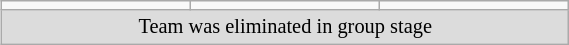<table class="wikitable" style="margin-top:0; width:30%; float:right; text-align:center; font-size:85%">
<tr>
<td></td>
<td></td>
<td></td>
</tr>
<tr>
<td colspan="3" style="background:#DCDCDC">Team was eliminated in group stage</td>
</tr>
</table>
